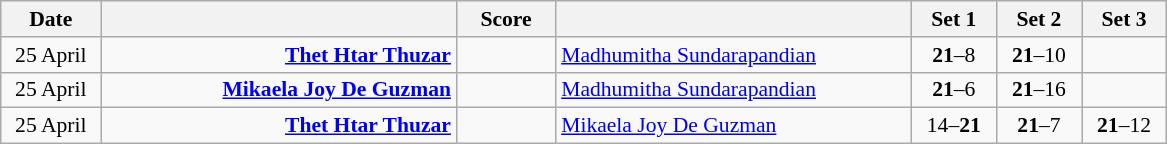<table class="wikitable" style="text-align: center; font-size:90%">
<tr>
<th width="60">Date</th>
<th align="right" width="230"></th>
<th width="60">Score</th>
<th align="left" width="230"></th>
<th width="50">Set 1</th>
<th width="50">Set 2</th>
<th width="50">Set 3</th>
</tr>
<tr>
<td>25 April<br></td>
<td align="right"><strong><a href='#'>Thet Htar Thuzar</a> </strong></td>
<td align="center"></td>
<td align="left"> <a href='#'>Madhumitha Sundarapandian</a></td>
<td><strong>21</strong>–8</td>
<td><strong>21</strong>–10</td>
<td></td>
</tr>
<tr>
<td>25 April<br></td>
<td align="right"><strong><a href='#'>Mikaela Joy De Guzman</a> </strong></td>
<td align="center"></td>
<td align="left"> <a href='#'>Madhumitha Sundarapandian</a></td>
<td><strong>21</strong>–6</td>
<td><strong>21</strong>–16</td>
<td></td>
</tr>
<tr>
<td>25 April<br></td>
<td align="right"><strong><a href='#'>Thet Htar Thuzar</a> </strong></td>
<td align="center"></td>
<td align="left"> <a href='#'>Mikaela Joy De Guzman</a></td>
<td>14–<strong>21</strong></td>
<td><strong>21</strong>–7</td>
<td><strong>21</strong>–12</td>
</tr>
</table>
